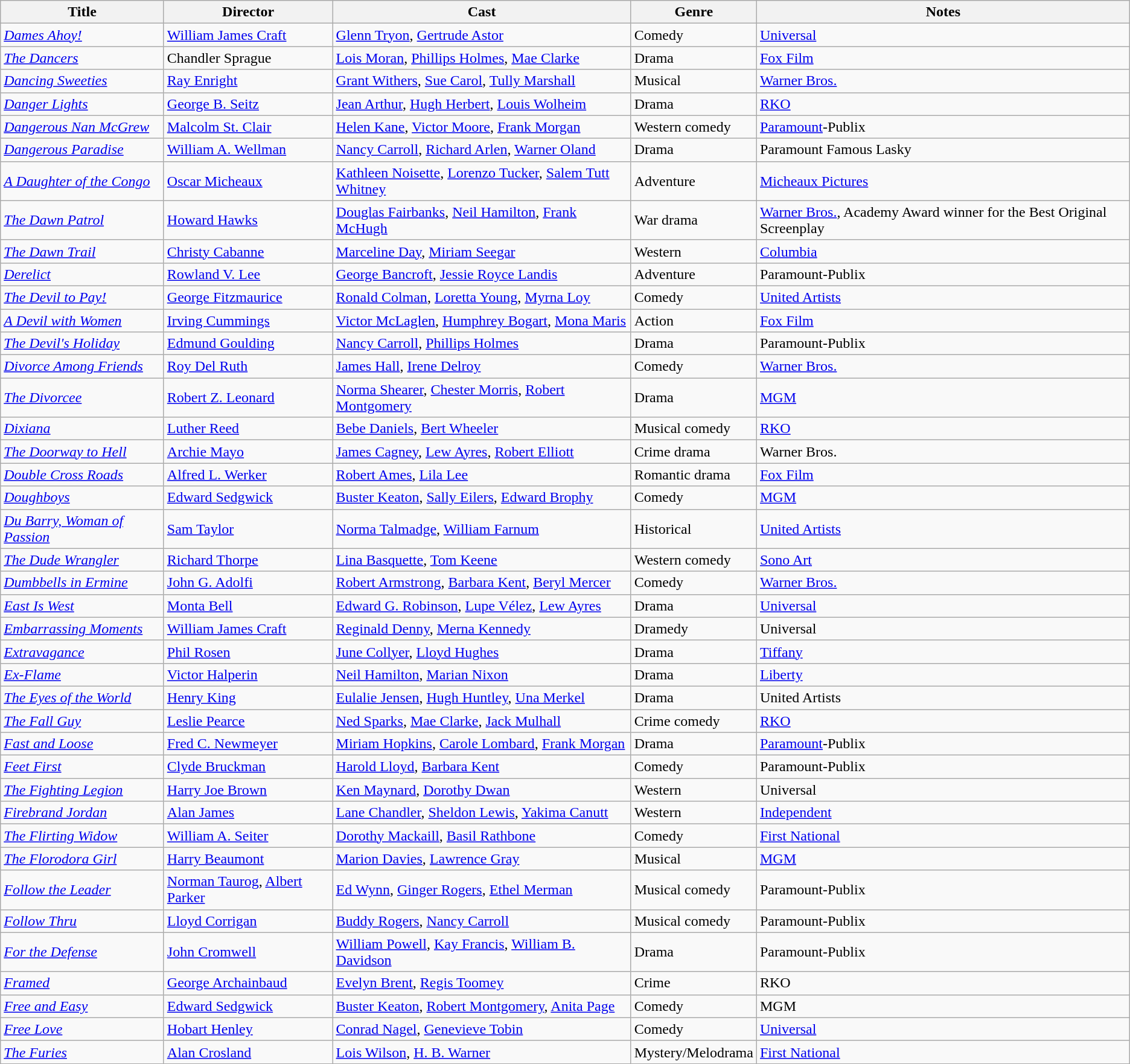<table class=wikitable>
<tr>
<th>Title</th>
<th>Director</th>
<th>Cast</th>
<th>Genre</th>
<th>Notes</th>
</tr>
<tr>
<td><em><a href='#'>Dames Ahoy!</a></em></td>
<td><a href='#'>William James Craft</a></td>
<td><a href='#'>Glenn Tryon</a>, <a href='#'>Gertrude Astor</a></td>
<td>Comedy</td>
<td><a href='#'>Universal</a></td>
</tr>
<tr>
<td><em><a href='#'>The Dancers</a></em></td>
<td>Chandler Sprague</td>
<td><a href='#'>Lois Moran</a>, <a href='#'>Phillips Holmes</a>, <a href='#'>Mae Clarke</a></td>
<td>Drama</td>
<td><a href='#'>Fox Film</a></td>
</tr>
<tr>
<td><em><a href='#'>Dancing Sweeties</a></em></td>
<td><a href='#'>Ray Enright</a></td>
<td><a href='#'>Grant Withers</a>, <a href='#'>Sue Carol</a>, <a href='#'>Tully Marshall</a></td>
<td>Musical</td>
<td><a href='#'>Warner Bros.</a></td>
</tr>
<tr>
<td><em><a href='#'>Danger Lights</a></em></td>
<td><a href='#'>George B. Seitz</a></td>
<td><a href='#'>Jean Arthur</a>, <a href='#'>Hugh Herbert</a>, <a href='#'>Louis Wolheim</a></td>
<td>Drama</td>
<td><a href='#'>RKO</a></td>
</tr>
<tr>
<td><em><a href='#'>Dangerous Nan McGrew</a></em></td>
<td><a href='#'>Malcolm St. Clair</a></td>
<td><a href='#'>Helen Kane</a>, <a href='#'>Victor Moore</a>, <a href='#'>Frank Morgan</a></td>
<td>Western comedy</td>
<td><a href='#'>Paramount</a>-Publix</td>
</tr>
<tr>
<td><em><a href='#'>Dangerous Paradise</a></em></td>
<td><a href='#'>William A. Wellman</a></td>
<td><a href='#'>Nancy Carroll</a>, <a href='#'>Richard Arlen</a>, <a href='#'>Warner Oland</a></td>
<td>Drama</td>
<td>Paramount Famous Lasky</td>
</tr>
<tr>
<td><em><a href='#'>A Daughter of the Congo</a></em></td>
<td><a href='#'>Oscar Micheaux</a></td>
<td><a href='#'>Kathleen Noisette</a>, <a href='#'>Lorenzo Tucker</a>, <a href='#'>Salem Tutt Whitney</a></td>
<td>Adventure</td>
<td><a href='#'>Micheaux Pictures</a></td>
</tr>
<tr>
<td><em><a href='#'>The Dawn Patrol</a></em></td>
<td><a href='#'>Howard Hawks</a></td>
<td><a href='#'>Douglas Fairbanks</a>, <a href='#'>Neil Hamilton</a>, <a href='#'>Frank McHugh</a></td>
<td>War drama</td>
<td><a href='#'>Warner Bros.</a>, Academy Award winner for the Best Original Screenplay</td>
</tr>
<tr>
<td><em><a href='#'>The Dawn Trail</a></em></td>
<td><a href='#'>Christy Cabanne</a></td>
<td><a href='#'>Marceline Day</a>, <a href='#'>Miriam Seegar</a></td>
<td>Western</td>
<td><a href='#'>Columbia</a></td>
</tr>
<tr>
<td><em><a href='#'>Derelict</a></em></td>
<td><a href='#'>Rowland V. Lee</a></td>
<td><a href='#'>George Bancroft</a>, <a href='#'>Jessie Royce Landis</a></td>
<td>Adventure</td>
<td>Paramount-Publix</td>
</tr>
<tr>
<td><em><a href='#'>The Devil to Pay!</a></em></td>
<td><a href='#'>George Fitzmaurice</a></td>
<td><a href='#'>Ronald Colman</a>, <a href='#'>Loretta Young</a>, <a href='#'>Myrna Loy</a></td>
<td>Comedy</td>
<td><a href='#'>United Artists</a></td>
</tr>
<tr>
<td><em><a href='#'>A Devil with Women</a></em></td>
<td><a href='#'>Irving Cummings</a></td>
<td><a href='#'>Victor McLaglen</a>, <a href='#'>Humphrey Bogart</a>, <a href='#'>Mona Maris</a></td>
<td>Action</td>
<td><a href='#'>Fox Film</a></td>
</tr>
<tr>
<td><em><a href='#'>The Devil's Holiday</a></em></td>
<td><a href='#'>Edmund Goulding</a></td>
<td><a href='#'>Nancy Carroll</a>, <a href='#'>Phillips Holmes</a></td>
<td>Drama</td>
<td>Paramount-Publix</td>
</tr>
<tr>
<td><em><a href='#'>Divorce Among Friends</a></em></td>
<td><a href='#'>Roy Del Ruth</a></td>
<td><a href='#'>James Hall</a>, <a href='#'>Irene Delroy</a></td>
<td>Comedy</td>
<td><a href='#'>Warner Bros.</a></td>
</tr>
<tr>
<td><em><a href='#'>The Divorcee</a></em></td>
<td><a href='#'>Robert Z. Leonard</a></td>
<td><a href='#'>Norma Shearer</a>, <a href='#'>Chester Morris</a>, <a href='#'>Robert Montgomery</a></td>
<td>Drama</td>
<td><a href='#'>MGM</a></td>
</tr>
<tr>
<td><em><a href='#'>Dixiana</a></em></td>
<td><a href='#'>Luther Reed</a></td>
<td><a href='#'>Bebe Daniels</a>, <a href='#'>Bert Wheeler</a></td>
<td>Musical comedy</td>
<td><a href='#'>RKO</a></td>
</tr>
<tr>
<td><em><a href='#'>The Doorway to Hell</a></em></td>
<td><a href='#'>Archie Mayo</a></td>
<td><a href='#'>James Cagney</a>, <a href='#'>Lew Ayres</a>, <a href='#'>Robert Elliott</a></td>
<td>Crime drama</td>
<td>Warner Bros.</td>
</tr>
<tr>
<td><em><a href='#'>Double Cross Roads</a></em></td>
<td><a href='#'>Alfred L. Werker</a></td>
<td><a href='#'>Robert Ames</a>, <a href='#'>Lila Lee</a></td>
<td>Romantic drama</td>
<td><a href='#'>Fox Film</a></td>
</tr>
<tr>
<td><em><a href='#'>Doughboys</a></em></td>
<td><a href='#'>Edward Sedgwick</a></td>
<td><a href='#'>Buster Keaton</a>, <a href='#'>Sally Eilers</a>, <a href='#'>Edward Brophy</a></td>
<td>Comedy</td>
<td><a href='#'>MGM</a></td>
</tr>
<tr>
<td><em><a href='#'>Du Barry, Woman of Passion</a></em></td>
<td><a href='#'>Sam Taylor</a></td>
<td><a href='#'>Norma Talmadge</a>, <a href='#'>William Farnum</a></td>
<td>Historical</td>
<td><a href='#'>United Artists</a></td>
</tr>
<tr>
<td><em><a href='#'>The Dude Wrangler</a></em></td>
<td><a href='#'>Richard Thorpe</a></td>
<td><a href='#'>Lina Basquette</a>, <a href='#'>Tom Keene</a></td>
<td>Western comedy</td>
<td><a href='#'>Sono Art</a></td>
</tr>
<tr>
<td><em><a href='#'>Dumbbells in Ermine</a></em></td>
<td><a href='#'>John G. Adolfi</a></td>
<td><a href='#'>Robert Armstrong</a>, <a href='#'>Barbara Kent</a>, <a href='#'>Beryl Mercer</a></td>
<td>Comedy</td>
<td><a href='#'>Warner Bros.</a></td>
</tr>
<tr>
<td><em><a href='#'>East Is West</a></em></td>
<td><a href='#'>Monta Bell</a></td>
<td><a href='#'>Edward G. Robinson</a>, <a href='#'>Lupe Vélez</a>, <a href='#'>Lew Ayres</a></td>
<td>Drama</td>
<td><a href='#'>Universal</a></td>
</tr>
<tr>
<td><em><a href='#'>Embarrassing Moments</a></em></td>
<td><a href='#'>William James Craft</a></td>
<td><a href='#'>Reginald Denny</a>, <a href='#'>Merna Kennedy</a></td>
<td>Dramedy</td>
<td>Universal</td>
</tr>
<tr>
<td><em><a href='#'>Extravagance</a></em></td>
<td><a href='#'>Phil Rosen</a></td>
<td><a href='#'>June Collyer</a>, <a href='#'>Lloyd Hughes</a></td>
<td>Drama</td>
<td><a href='#'>Tiffany</a></td>
</tr>
<tr>
<td><em><a href='#'>Ex-Flame</a></em></td>
<td><a href='#'>Victor Halperin</a></td>
<td><a href='#'>Neil Hamilton</a>, <a href='#'>Marian Nixon</a></td>
<td>Drama</td>
<td><a href='#'>Liberty</a></td>
</tr>
<tr>
<td><em><a href='#'>The Eyes of the World</a></em></td>
<td><a href='#'>Henry King</a></td>
<td><a href='#'>Eulalie Jensen</a>, <a href='#'>Hugh Huntley</a>, <a href='#'>Una Merkel</a></td>
<td>Drama</td>
<td>United Artists</td>
</tr>
<tr>
<td><em><a href='#'>The Fall Guy</a></em></td>
<td><a href='#'>Leslie Pearce</a></td>
<td><a href='#'>Ned Sparks</a>, <a href='#'>Mae Clarke</a>, <a href='#'>Jack Mulhall</a></td>
<td>Crime comedy</td>
<td><a href='#'>RKO</a></td>
</tr>
<tr>
<td><em><a href='#'>Fast and Loose</a></em></td>
<td><a href='#'>Fred C. Newmeyer</a></td>
<td><a href='#'>Miriam Hopkins</a>, <a href='#'>Carole Lombard</a>, <a href='#'>Frank Morgan</a></td>
<td>Drama</td>
<td><a href='#'>Paramount</a>-Publix</td>
</tr>
<tr>
<td><em><a href='#'>Feet First</a></em></td>
<td><a href='#'>Clyde Bruckman</a></td>
<td><a href='#'>Harold Lloyd</a>, <a href='#'>Barbara Kent</a></td>
<td>Comedy</td>
<td>Paramount-Publix</td>
</tr>
<tr>
<td><em><a href='#'>The Fighting Legion</a></em></td>
<td><a href='#'>Harry Joe Brown</a></td>
<td><a href='#'>Ken Maynard</a>, <a href='#'>Dorothy Dwan</a></td>
<td>Western</td>
<td>Universal</td>
</tr>
<tr>
<td><em><a href='#'>Firebrand Jordan</a></em></td>
<td><a href='#'>Alan James</a></td>
<td><a href='#'>Lane Chandler</a>, <a href='#'>Sheldon Lewis</a>, <a href='#'>Yakima Canutt</a></td>
<td>Western</td>
<td><a href='#'>Independent</a></td>
</tr>
<tr>
<td><em><a href='#'>The Flirting Widow</a></em></td>
<td><a href='#'>William A. Seiter</a></td>
<td><a href='#'>Dorothy Mackaill</a>, <a href='#'>Basil Rathbone</a></td>
<td>Comedy</td>
<td><a href='#'>First National</a></td>
</tr>
<tr>
<td><em><a href='#'>The Florodora Girl</a></em></td>
<td><a href='#'>Harry Beaumont</a></td>
<td><a href='#'>Marion Davies</a>, <a href='#'>Lawrence Gray</a></td>
<td>Musical</td>
<td><a href='#'>MGM</a></td>
</tr>
<tr>
<td><em><a href='#'>Follow the Leader</a></em></td>
<td><a href='#'>Norman Taurog</a>, <a href='#'>Albert Parker</a></td>
<td><a href='#'>Ed Wynn</a>, <a href='#'>Ginger Rogers</a>, <a href='#'>Ethel Merman</a></td>
<td>Musical comedy</td>
<td>Paramount-Publix</td>
</tr>
<tr>
<td><em><a href='#'>Follow Thru</a></em></td>
<td><a href='#'>Lloyd Corrigan</a></td>
<td><a href='#'>Buddy Rogers</a>, <a href='#'>Nancy Carroll</a></td>
<td>Musical comedy</td>
<td>Paramount-Publix</td>
</tr>
<tr>
<td><em><a href='#'>For the Defense</a></em></td>
<td><a href='#'>John Cromwell</a></td>
<td><a href='#'>William Powell</a>, <a href='#'>Kay Francis</a>, <a href='#'>William B. Davidson</a></td>
<td>Drama</td>
<td>Paramount-Publix</td>
</tr>
<tr>
<td><em><a href='#'>Framed</a></em></td>
<td><a href='#'>George Archainbaud</a></td>
<td><a href='#'>Evelyn Brent</a>, <a href='#'>Regis Toomey</a></td>
<td>Crime</td>
<td>RKO</td>
</tr>
<tr>
<td><em><a href='#'>Free and Easy</a></em></td>
<td><a href='#'>Edward Sedgwick</a></td>
<td><a href='#'>Buster Keaton</a>, <a href='#'>Robert Montgomery</a>, <a href='#'>Anita Page</a></td>
<td>Comedy</td>
<td>MGM</td>
</tr>
<tr>
<td><em><a href='#'>Free Love</a></em></td>
<td><a href='#'>Hobart Henley</a></td>
<td><a href='#'>Conrad Nagel</a>, <a href='#'>Genevieve Tobin</a></td>
<td>Comedy</td>
<td><a href='#'>Universal</a></td>
</tr>
<tr>
<td><em><a href='#'>The Furies</a></em></td>
<td><a href='#'>Alan Crosland</a></td>
<td><a href='#'>Lois Wilson</a>, <a href='#'>H. B. Warner</a></td>
<td>Mystery/Melodrama</td>
<td><a href='#'>First National</a></td>
</tr>
</table>
